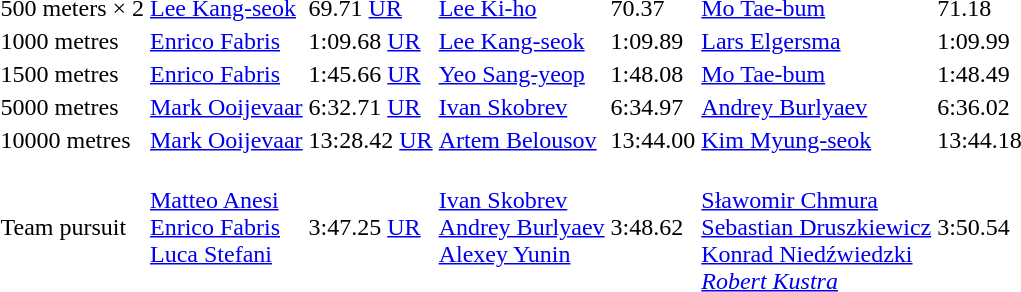<table>
<tr>
<td>500 meters × 2</td>
<td> <a href='#'>Lee Kang-seok</a></td>
<td>69.71 <a href='#'>UR</a></td>
<td> <a href='#'>Lee Ki-ho</a></td>
<td>70.37</td>
<td> <a href='#'>Mo Tae-bum</a></td>
<td>71.18</td>
</tr>
<tr>
<td>1000 metres</td>
<td> <a href='#'>Enrico Fabris</a></td>
<td>1:09.68 <a href='#'>UR</a></td>
<td> <a href='#'>Lee Kang-seok</a></td>
<td>1:09.89</td>
<td> <a href='#'>Lars Elgersma</a></td>
<td>1:09.99</td>
</tr>
<tr>
<td>1500 metres</td>
<td> <a href='#'>Enrico Fabris</a></td>
<td>1:45.66 <a href='#'>UR</a></td>
<td> <a href='#'>Yeo Sang-yeop</a></td>
<td>1:48.08</td>
<td> <a href='#'>Mo Tae-bum</a></td>
<td>1:48.49</td>
</tr>
<tr>
<td>5000 metres</td>
<td> <a href='#'>Mark Ooijevaar</a></td>
<td>6:32.71 <a href='#'>UR</a></td>
<td> <a href='#'>Ivan Skobrev</a></td>
<td>6:34.97</td>
<td> <a href='#'>Andrey Burlyaev</a></td>
<td>6:36.02</td>
</tr>
<tr>
<td>10000 metres</td>
<td> <a href='#'>Mark Ooijevaar</a></td>
<td>13:28.42 <a href='#'>UR</a></td>
<td> <a href='#'>Artem Belousov</a></td>
<td>13:44.00</td>
<td> <a href='#'>Kim Myung-seok</a></td>
<td>13:44.18</td>
</tr>
<tr>
<td>Team pursuit</td>
<td valign=top><br><a href='#'>Matteo Anesi</a><br><a href='#'>Enrico Fabris</a><br><a href='#'>Luca Stefani</a></td>
<td>3:47.25 <a href='#'>UR</a></td>
<td valign=top><br><a href='#'>Ivan Skobrev</a><br><a href='#'>Andrey Burlyaev</a><br><a href='#'>Alexey Yunin</a></td>
<td>3:48.62</td>
<td valign=top><br><a href='#'>Sławomir Chmura</a><br><a href='#'>Sebastian Druszkiewicz</a><br><a href='#'>Konrad Niedźwiedzki</a><br><em><a href='#'>Robert Kustra</a></em></td>
<td>3:50.54</td>
</tr>
</table>
